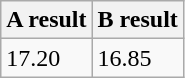<table class="wikitable" border="1" align="upright">
<tr>
<th>A result</th>
<th>B result</th>
</tr>
<tr>
<td>17.20</td>
<td>16.85</td>
</tr>
</table>
